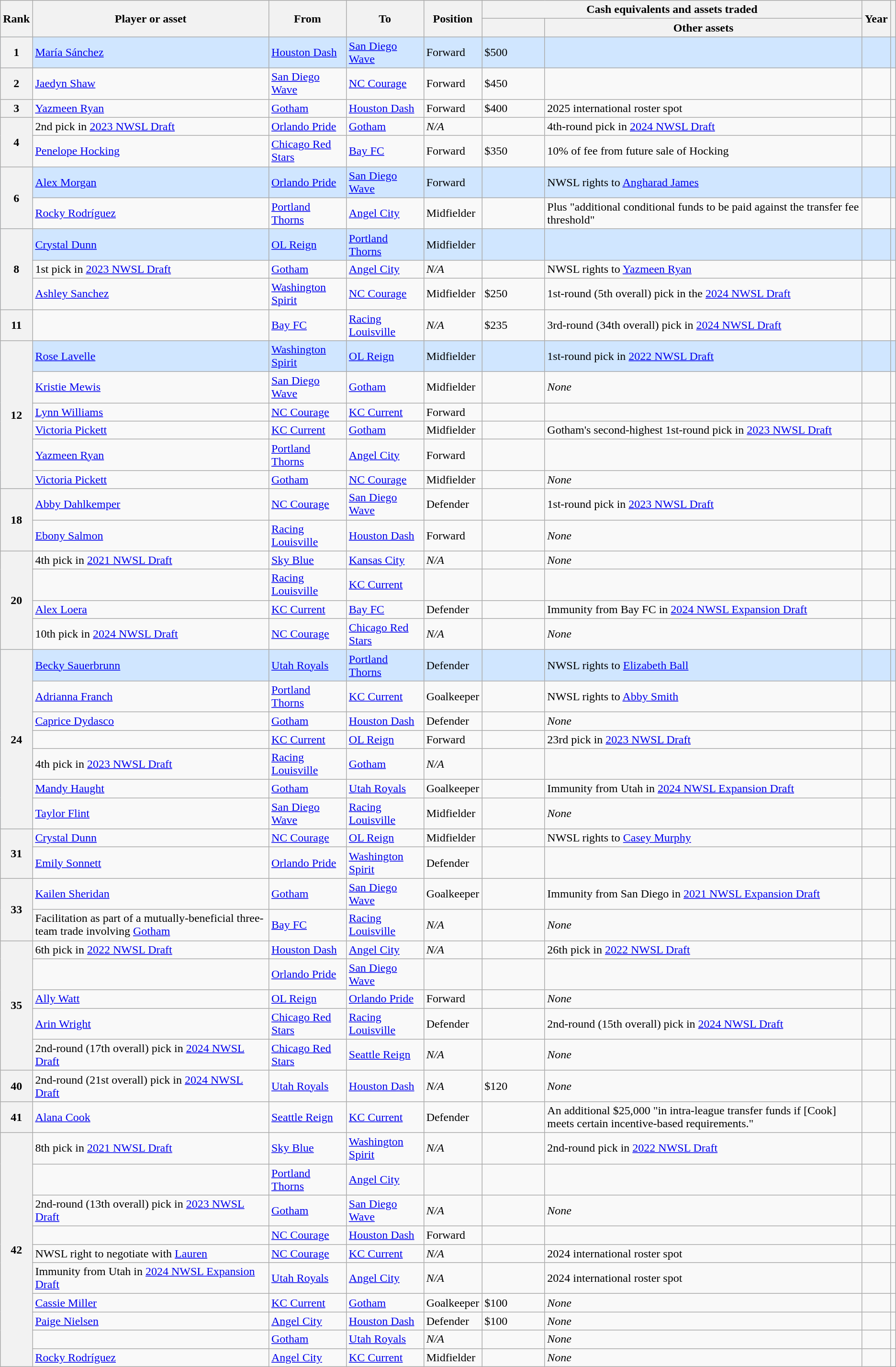<table class="wikitable sortable" style="font-size:100%;">
<tr>
<th rowspan=2 scope="col">Rank</th>
<th rowspan=2 scope="col">Player or asset</th>
<th rowspan=2 scope="col">From</th>
<th rowspan=2 scope="col">To</th>
<th rowspan=2 scope="col">Position</th>
<th colspan=2 scope="colgroup">Cash equivalents and assets traded</th>
<th rowspan=2 scope="col">Year</th>
<th rowspan=2 scope="col"></th>
</tr>
<tr>
<th style="width:5em;" scope="col"><br></th>
<th class="unsortable" scope="col">Other assets</th>
</tr>
<tr style="background:#D0E6FF;">
<th scope="row">1</th>
<td> <a href='#'>María Sánchez</a></td>
<td><a href='#'>Houston Dash</a></td>
<td><a href='#'>San Diego Wave</a></td>
<td>Forward</td>
<td>$500</td>
<td></td>
<td></td>
<td></td>
</tr>
<tr>
<th>2</th>
<td> <a href='#'>Jaedyn Shaw</a></td>
<td><a href='#'>San Diego Wave</a></td>
<td><a href='#'>NC Courage</a></td>
<td>Forward</td>
<td>$450</td>
<td></td>
<td></td>
<td></td>
</tr>
<tr>
<th>3</th>
<td> <a href='#'>Yazmeen Ryan</a></td>
<td><a href='#'>Gotham</a></td>
<td><a href='#'>Houston Dash</a></td>
<td>Forward</td>
<td>$400</td>
<td>2025 international roster spot</td>
<td></td>
<td></td>
</tr>
<tr>
<th rowspan="2" scope="row">4</th>
<td>2nd pick in <a href='#'>2023 NWSL Draft</a></td>
<td><a href='#'>Orlando Pride</a></td>
<td><a href='#'>Gotham</a></td>
<td><em>N/A</em></td>
<td></td>
<td>4th-round pick in <a href='#'>2024 NWSL Draft</a></td>
<td></td>
<td></td>
</tr>
<tr>
<td> <a href='#'>Penelope Hocking</a></td>
<td><a href='#'>Chicago Red Stars</a></td>
<td><a href='#'>Bay FC</a></td>
<td>Forward</td>
<td>$350</td>
<td>10% of fee from future sale of Hocking</td>
<td></td>
<td></td>
</tr>
<tr style="background:#D0E6FF;">
<th rowspan="2" scope="row">6</th>
<td> <a href='#'>Alex Morgan</a></td>
<td><a href='#'>Orlando Pride</a></td>
<td><a href='#'>San Diego Wave</a></td>
<td>Forward</td>
<td></td>
<td>NWSL rights to <a href='#'>Angharad James</a></td>
<td></td>
<td></td>
</tr>
<tr>
<td> <a href='#'>Rocky Rodríguez</a></td>
<td><a href='#'>Portland Thorns</a></td>
<td><a href='#'>Angel City</a></td>
<td>Midfielder</td>
<td></td>
<td>Plus "additional conditional funds to be paid against the transfer fee threshold"</td>
<td></td>
<td></td>
</tr>
<tr style="background:#D0E6FF;">
<th rowspan="3" scope="row">8</th>
<td> <a href='#'>Crystal Dunn</a></td>
<td><a href='#'>OL Reign</a></td>
<td><a href='#'>Portland Thorns</a></td>
<td>Midfielder</td>
<td></td>
<td></td>
<td></td>
<td></td>
</tr>
<tr>
<td>1st pick in <a href='#'>2023 NWSL Draft</a></td>
<td><a href='#'>Gotham</a></td>
<td><a href='#'>Angel City</a></td>
<td><em>N/A</em></td>
<td></td>
<td>NWSL rights to <a href='#'>Yazmeen Ryan</a></td>
<td></td>
<td></td>
</tr>
<tr>
<td> <a href='#'>Ashley Sanchez</a></td>
<td><a href='#'>Washington Spirit</a></td>
<td><a href='#'>NC Courage</a></td>
<td>Midfielder</td>
<td>$250</td>
<td>1st-round (5th overall) pick in the <a href='#'>2024 NWSL Draft</a></td>
<td></td>
<td></td>
</tr>
<tr>
<th>11</th>
<td></td>
<td><a href='#'>Bay FC</a></td>
<td><a href='#'>Racing Louisville</a></td>
<td><em>N/A</em></td>
<td>$235</td>
<td>3rd-round (34th overall) pick in <a href='#'>2024 NWSL Draft</a></td>
<td></td>
<td></td>
</tr>
<tr style="background:#D0E6FF;">
<th rowspan="6">12</th>
<td> <a href='#'>Rose Lavelle</a></td>
<td><a href='#'>Washington Spirit</a></td>
<td><a href='#'>OL Reign</a></td>
<td>Midfielder</td>
<td></td>
<td>1st-round pick in <a href='#'>2022 NWSL Draft</a></td>
<td></td>
<td></td>
</tr>
<tr>
<td> <a href='#'>Kristie Mewis</a></td>
<td><a href='#'>San Diego Wave</a></td>
<td><a href='#'>Gotham</a></td>
<td>Midfielder</td>
<td></td>
<td><em>None</em></td>
<td></td>
<td></td>
</tr>
<tr>
<td> <a href='#'>Lynn Williams</a></td>
<td><a href='#'>NC Courage</a></td>
<td><a href='#'>KC Current</a></td>
<td>Forward</td>
<td></td>
<td></td>
<td></td>
<td></td>
</tr>
<tr>
<td> <a href='#'>Victoria Pickett</a></td>
<td><a href='#'>KC Current</a></td>
<td><a href='#'>Gotham</a></td>
<td>Midfielder</td>
<td></td>
<td>Gotham's second-highest 1st-round pick in <a href='#'>2023 NWSL Draft</a></td>
<td></td>
<td></td>
</tr>
<tr>
<td> <a href='#'>Yazmeen Ryan</a></td>
<td><a href='#'>Portland Thorns</a></td>
<td><a href='#'>Angel City</a></td>
<td>Forward</td>
<td></td>
<td></td>
<td></td>
<td></td>
</tr>
<tr>
<td> <a href='#'>Victoria Pickett</a></td>
<td><a href='#'>Gotham</a></td>
<td><a href='#'>NC Courage</a></td>
<td>Midfielder</td>
<td></td>
<td><em>None</em></td>
<td></td>
<td></td>
</tr>
<tr>
<th rowspan=2 scope="row">18</th>
<td> <a href='#'>Abby Dahlkemper</a></td>
<td><a href='#'>NC Courage</a></td>
<td><a href='#'>San Diego Wave</a></td>
<td>Defender</td>
<td></td>
<td>1st-round pick in <a href='#'>2023 NWSL Draft</a></td>
<td></td>
<td></td>
</tr>
<tr>
<td> <a href='#'>Ebony Salmon</a></td>
<td><a href='#'>Racing Louisville</a></td>
<td><a href='#'>Houston Dash</a></td>
<td>Forward</td>
<td></td>
<td><em>None</em></td>
<td></td>
<td></td>
</tr>
<tr>
<th rowspan="4">20</th>
<td>4th pick in <a href='#'>2021 NWSL Draft</a></td>
<td><a href='#'>Sky Blue</a></td>
<td><a href='#'>Kansas City</a></td>
<td><em>N/A</em></td>
<td></td>
<td><em>None</em></td>
<td></td>
<td></td>
</tr>
<tr>
<td></td>
<td><a href='#'>Racing Louisville</a></td>
<td><a href='#'>KC Current</a></td>
<td></td>
<td></td>
<td></td>
<td></td>
<td></td>
</tr>
<tr>
<td> <a href='#'>Alex Loera</a></td>
<td><a href='#'>KC Current</a></td>
<td><a href='#'>Bay FC</a></td>
<td>Defender</td>
<td></td>
<td>Immunity from Bay FC in <a href='#'>2024 NWSL Expansion Draft</a></td>
<td></td>
<td></td>
</tr>
<tr>
<td>10th pick in <a href='#'>2024 NWSL Draft</a></td>
<td><a href='#'>NC Courage</a></td>
<td><a href='#'>Chicago Red Stars</a></td>
<td><em>N/A</em></td>
<td></td>
<td><em>None</em></td>
<td></td>
<td></td>
</tr>
<tr style="background:#D0E6FF;">
<th rowspan="7" scope="row">24</th>
<td> <a href='#'>Becky Sauerbrunn</a></td>
<td><a href='#'>Utah Royals</a></td>
<td><a href='#'>Portland Thorns</a></td>
<td>Defender</td>
<td></td>
<td>NWSL rights to <a href='#'>Elizabeth Ball</a></td>
<td></td>
<td></td>
</tr>
<tr>
<td> <a href='#'>Adrianna Franch</a></td>
<td><a href='#'>Portland Thorns</a></td>
<td><a href='#'>KC Current</a></td>
<td>Goalkeeper</td>
<td></td>
<td>NWSL rights to <a href='#'>Abby Smith</a></td>
<td></td>
<td></td>
</tr>
<tr>
<td> <a href='#'>Caprice Dydasco</a></td>
<td><a href='#'>Gotham</a></td>
<td><a href='#'>Houston Dash</a></td>
<td>Defender</td>
<td></td>
<td><em>None</em></td>
<td></td>
<td></td>
</tr>
<tr>
<td></td>
<td><a href='#'>KC Current</a></td>
<td><a href='#'>OL Reign</a></td>
<td>Forward</td>
<td></td>
<td>23rd pick in <a href='#'>2023 NWSL Draft</a></td>
<td></td>
<td></td>
</tr>
<tr>
<td>4th pick in <a href='#'>2023 NWSL Draft</a></td>
<td><a href='#'>Racing Louisville</a></td>
<td><a href='#'>Gotham</a></td>
<td><em>N/A</em></td>
<td></td>
<td></td>
<td></td>
<td></td>
</tr>
<tr>
<td> <a href='#'>Mandy Haught</a></td>
<td><a href='#'>Gotham</a></td>
<td><a href='#'>Utah Royals</a></td>
<td>Goalkeeper</td>
<td></td>
<td>Immunity from Utah in <a href='#'>2024 NWSL Expansion Draft</a></td>
<td></td>
<td></td>
</tr>
<tr>
<td> <a href='#'>Taylor Flint</a></td>
<td><a href='#'>San Diego Wave</a></td>
<td><a href='#'>Racing Louisville</a></td>
<td>Midfielder</td>
<td></td>
<td><em>None</em></td>
<td></td>
<td></td>
</tr>
<tr>
<th rowspan="2" scope="row">31</th>
<td> <a href='#'>Crystal Dunn</a></td>
<td><a href='#'>NC Courage</a></td>
<td><a href='#'>OL Reign</a></td>
<td>Midfielder</td>
<td></td>
<td>NWSL rights to <a href='#'>Casey Murphy</a></td>
<td></td>
<td></td>
</tr>
<tr>
<td> <a href='#'>Emily Sonnett</a></td>
<td><a href='#'>Orlando Pride</a></td>
<td><a href='#'>Washington Spirit</a></td>
<td>Defender</td>
<td></td>
<td></td>
<td></td>
<td></td>
</tr>
<tr>
<th rowspan="2" scope="row">33</th>
<td> <a href='#'>Kailen Sheridan</a></td>
<td><a href='#'>Gotham</a></td>
<td><a href='#'>San Diego Wave</a></td>
<td>Goalkeeper</td>
<td></td>
<td>Immunity from San Diego in <a href='#'>2021 NWSL Expansion Draft</a></td>
<td></td>
<td></td>
</tr>
<tr>
<td>Facilitation as part of a mutually-beneficial three-team trade involving <a href='#'>Gotham</a></td>
<td><a href='#'>Bay FC</a></td>
<td><a href='#'>Racing Louisville</a></td>
<td><em>N/A</em></td>
<td></td>
<td><em>None</em></td>
<td></td>
<td></td>
</tr>
<tr>
<th rowspan="5">35</th>
<td>6th pick in <a href='#'>2022 NWSL Draft</a></td>
<td><a href='#'>Houston Dash</a></td>
<td><a href='#'>Angel City</a></td>
<td><em>N/A</em></td>
<td></td>
<td>26th pick in <a href='#'>2022 NWSL Draft</a></td>
<td></td>
<td></td>
</tr>
<tr>
<td></td>
<td><a href='#'>Orlando Pride</a></td>
<td><a href='#'>San Diego Wave</a></td>
<td></td>
<td></td>
<td></td>
<td></td>
<td></td>
</tr>
<tr>
<td> <a href='#'>Ally Watt</a></td>
<td><a href='#'>OL Reign</a></td>
<td><a href='#'>Orlando Pride</a></td>
<td>Forward</td>
<td></td>
<td><em>None</em></td>
<td></td>
<td></td>
</tr>
<tr>
<td> <a href='#'>Arin Wright</a></td>
<td><a href='#'>Chicago Red Stars</a></td>
<td><a href='#'>Racing Louisville</a></td>
<td>Defender</td>
<td></td>
<td>2nd-round (15th overall) pick in <a href='#'>2024 NWSL Draft</a></td>
<td></td>
<td></td>
</tr>
<tr>
<td>2nd-round (17th overall) pick in <a href='#'>2024 NWSL Draft</a></td>
<td><a href='#'>Chicago Red Stars</a></td>
<td><a href='#'>Seattle Reign</a></td>
<td><em>N/A</em></td>
<td></td>
<td><em>None</em></td>
<td></td>
<td></td>
</tr>
<tr>
<th>40</th>
<td>2nd-round (21st overall) pick in <a href='#'>2024 NWSL Draft</a></td>
<td><a href='#'>Utah Royals</a></td>
<td><a href='#'>Houston Dash</a></td>
<td><em>N/A</em></td>
<td>$120</td>
<td><em>None</em></td>
<td></td>
<td></td>
</tr>
<tr>
<th>41</th>
<td> <a href='#'>Alana Cook</a></td>
<td><a href='#'>Seattle Reign</a></td>
<td><a href='#'>KC Current</a></td>
<td>Defender</td>
<td></td>
<td>An additional $25,000 "in intra-league transfer funds if [Cook] meets certain incentive-based requirements."</td>
<td></td>
<td></td>
</tr>
<tr>
<th rowspan="10">42</th>
<td>8th pick in <a href='#'>2021 NWSL Draft</a></td>
<td><a href='#'>Sky Blue</a></td>
<td><a href='#'>Washington Spirit</a></td>
<td><em>N/A</em></td>
<td></td>
<td>2nd-round pick in <a href='#'>2022 NWSL Draft</a></td>
<td></td>
<td></td>
</tr>
<tr>
<td></td>
<td><a href='#'>Portland Thorns</a></td>
<td><a href='#'>Angel City</a></td>
<td></td>
<td></td>
<td></td>
<td></td>
<td></td>
</tr>
<tr>
<td>2nd-round (13th overall) pick in <a href='#'>2023 NWSL Draft</a></td>
<td><a href='#'>Gotham</a></td>
<td><a href='#'>San Diego Wave</a></td>
<td><em>N/A</em></td>
<td></td>
<td><em>None</em></td>
<td></td>
<td></td>
</tr>
<tr>
<td></td>
<td><a href='#'>NC Courage</a></td>
<td><a href='#'>Houston Dash</a></td>
<td>Forward</td>
<td></td>
<td></td>
<td></td>
<td></td>
</tr>
<tr>
<td>NWSL right to negotiate with <a href='#'>Lauren</a></td>
<td><a href='#'>NC Courage</a></td>
<td><a href='#'>KC Current</a></td>
<td><em>N/A</em></td>
<td></td>
<td>2024 international roster spot</td>
<td></td>
<td></td>
</tr>
<tr>
<td>Immunity from Utah in <a href='#'>2024 NWSL Expansion Draft</a></td>
<td><a href='#'>Utah Royals</a></td>
<td><a href='#'>Angel City</a></td>
<td><em>N/A</em></td>
<td></td>
<td>2024 international roster spot</td>
<td></td>
<td></td>
</tr>
<tr>
<td> <a href='#'>Cassie Miller</a></td>
<td><a href='#'>KC Current</a></td>
<td><a href='#'>Gotham</a></td>
<td>Goalkeeper</td>
<td>$100</td>
<td><em>None</em></td>
<td></td>
<td></td>
</tr>
<tr>
<td> <a href='#'>Paige Nielsen</a></td>
<td><a href='#'>Angel City</a></td>
<td><a href='#'>Houston Dash</a></td>
<td>Defender</td>
<td>$100</td>
<td><em>None</em></td>
<td></td>
<td></td>
</tr>
<tr>
<td></td>
<td><a href='#'>Gotham</a></td>
<td><a href='#'>Utah Royals</a></td>
<td><em>N/A</em></td>
<td></td>
<td><em>None</em></td>
<td></td>
<td></td>
</tr>
<tr>
<td> <a href='#'>Rocky Rodríguez</a></td>
<td><a href='#'>Angel City</a></td>
<td><a href='#'>KC Current</a></td>
<td>Midfielder</td>
<td></td>
<td><em>None</em></td>
<td></td>
<td></td>
</tr>
</table>
